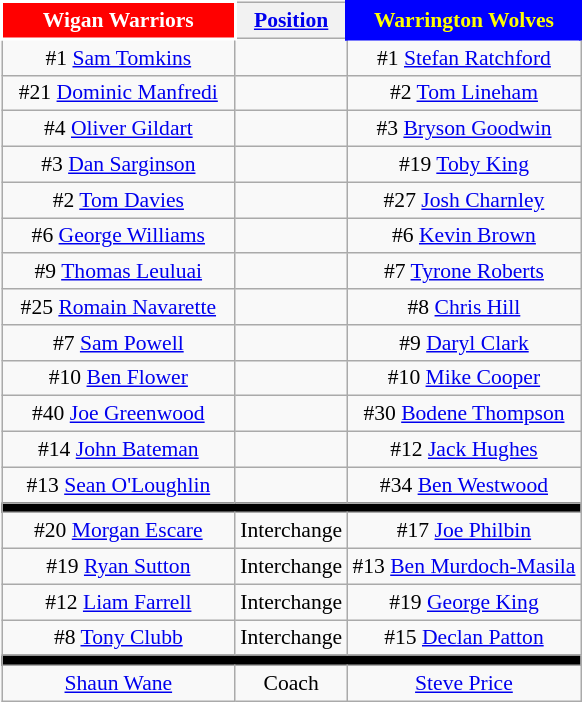<table class="wikitable" style= font-size:90%;">
<tr>
<th style="width:148px; background:red; color:white; border:2px solid white;">Wigan Warriors</th>
<th><a href='#'>Position</a></th>
<th style="width:148px; background:blue; color:yellow; border:2px solid blue;">Warrington Wolves</th>
</tr>
<tr>
<td style="text-align:center;">#1 <a href='#'>Sam Tomkins</a></td>
<td style="text-align:center;"></td>
<td style="text-align:center;">#1 <a href='#'>Stefan Ratchford</a></td>
</tr>
<tr>
<td style="text-align:center;">#21 <a href='#'>Dominic Manfredi</a></td>
<td style="text-align:center;"></td>
<td style="text-align:center;">#2 <a href='#'>Tom Lineham</a></td>
</tr>
<tr>
<td style="text-align:center;">#4 <a href='#'>Oliver Gildart</a></td>
<td style="text-align:center;"></td>
<td style="text-align:center;">#3 <a href='#'>Bryson Goodwin</a></td>
</tr>
<tr>
<td style="text-align:center;">#3 <a href='#'>Dan Sarginson</a></td>
<td style="text-align:center;"></td>
<td style="text-align:center;">#19 <a href='#'>Toby King</a></td>
</tr>
<tr>
<td style="text-align:center;">#2 <a href='#'>Tom Davies</a></td>
<td style="text-align:center;"></td>
<td style="text-align:center;">#27 <a href='#'>Josh Charnley</a></td>
</tr>
<tr>
<td style="text-align:center;">#6 <a href='#'>George Williams</a></td>
<td style="text-align:center;"></td>
<td style="text-align:center;">#6 <a href='#'>Kevin Brown</a></td>
</tr>
<tr>
<td style="text-align:center;">#9 <a href='#'>Thomas Leuluai</a></td>
<td style="text-align:center;"></td>
<td style="text-align:center;">#7 <a href='#'>Tyrone Roberts</a></td>
</tr>
<tr>
<td style="text-align:center;">#25 <a href='#'>Romain Navarette</a></td>
<td style="text-align:center;"></td>
<td style="text-align:center;">#8 <a href='#'>Chris Hill</a></td>
</tr>
<tr>
<td style="text-align:center;">#7 <a href='#'>Sam Powell</a></td>
<td style="text-align:center;"></td>
<td style="text-align:center;">#9 <a href='#'>Daryl Clark</a></td>
</tr>
<tr>
<td style="text-align:center;">#10 <a href='#'>Ben Flower</a></td>
<td style="text-align:center;"></td>
<td style="text-align:center;">#10 <a href='#'>Mike Cooper</a></td>
</tr>
<tr>
<td style="text-align:center;">#40 <a href='#'>Joe Greenwood</a></td>
<td style="text-align:center;"></td>
<td style="text-align:center;">#30 <a href='#'>Bodene Thompson</a></td>
</tr>
<tr>
<td style="text-align:center;">#14 <a href='#'>John Bateman</a></td>
<td style="text-align:center;"></td>
<td style="text-align:center;">#12 <a href='#'>Jack Hughes</a></td>
</tr>
<tr>
<td style="text-align:center;">#13 <a href='#'>Sean O'Loughlin</a></td>
<td style="text-align:center;"></td>
<td style="text-align:center;">#34 <a href='#'>Ben Westwood</a></td>
</tr>
<tr>
<td style=background:black; colspan=3></td>
</tr>
<tr>
<td style="text-align:center;">#20 <a href='#'>Morgan Escare</a></td>
<td style="text-align:center;">Interchange</td>
<td style="text-align:center;">#17 <a href='#'>Joe Philbin</a></td>
</tr>
<tr>
<td style="text-align:center;">#19 <a href='#'>Ryan Sutton</a></td>
<td style="text-align:center;">Interchange</td>
<td style="text-align:center;">#13 <a href='#'>Ben Murdoch-Masila</a></td>
</tr>
<tr>
<td style="text-align:center;">#12 <a href='#'>Liam Farrell</a></td>
<td style="text-align:center;">Interchange</td>
<td style="text-align:center;">#19 <a href='#'>George King</a></td>
</tr>
<tr>
<td style="text-align:center;">#8 <a href='#'>Tony Clubb</a></td>
<td style="text-align:center;">Interchange</td>
<td style="text-align:center;">#15 <a href='#'>Declan Patton</a></td>
</tr>
<tr>
<td style=background:black; colspan=3></td>
</tr>
<tr>
<td style="text-align:center;"><a href='#'>Shaun Wane</a></td>
<td style="text-align:center;">Coach</td>
<td style="text-align:center;"><a href='#'>Steve Price</a></td>
</tr>
</table>
